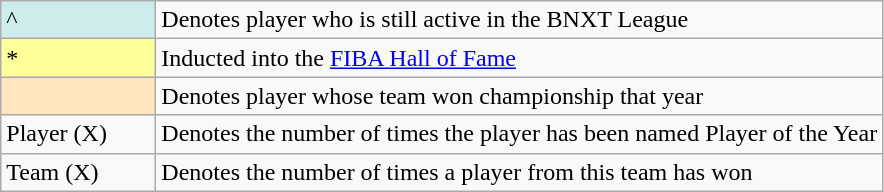<table class="wikitable">
<tr>
<td style="background-color:#CFECEC; border:1px solid #aaaaaa; width:6em">^</td>
<td>Denotes player who is still active in the BNXT League</td>
</tr>
<tr>
<td style="background-color:#FFFF99; border:1px solid #aaaaaa; width:6em">*</td>
<td>Inducted into the <a href='#'>FIBA Hall of Fame</a></td>
</tr>
<tr>
<td style="background-color:#FFE6BD; border:1px solid #aaaaaa; width:6em"></td>
<td>Denotes player whose team won championship that year</td>
</tr>
<tr>
<td>Player (X)</td>
<td>Denotes the number of times the player has been named Player of the Year</td>
</tr>
<tr>
<td>Team (X)</td>
<td>Denotes the number of times a player from this team has won</td>
</tr>
</table>
